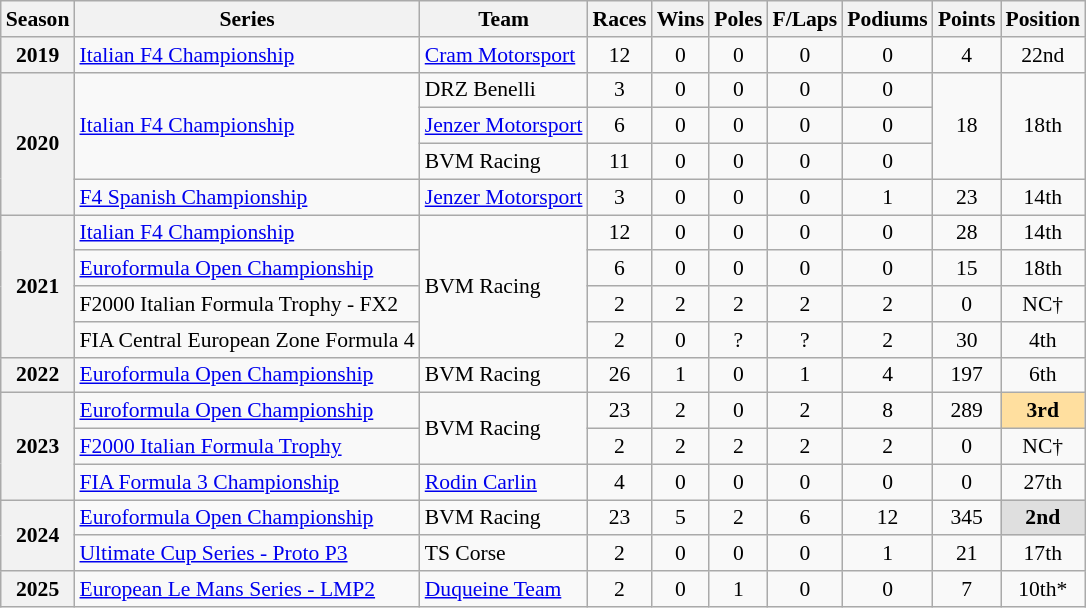<table class="wikitable" style="font-size: 90%; text-align:center">
<tr>
<th>Season</th>
<th>Series</th>
<th>Team</th>
<th>Races</th>
<th>Wins</th>
<th>Poles</th>
<th>F/Laps</th>
<th>Podiums</th>
<th>Points</th>
<th>Position</th>
</tr>
<tr>
<th>2019</th>
<td align=left><a href='#'>Italian F4 Championship</a></td>
<td align=left><a href='#'>Cram Motorsport</a></td>
<td>12</td>
<td>0</td>
<td>0</td>
<td>0</td>
<td>0</td>
<td>4</td>
<td>22nd</td>
</tr>
<tr>
<th rowspan=4>2020</th>
<td rowspan=3 align=left><a href='#'>Italian F4 Championship</a></td>
<td align=left>DRZ Benelli</td>
<td>3</td>
<td>0</td>
<td>0</td>
<td>0</td>
<td>0</td>
<td rowspan=3>18</td>
<td rowspan=3>18th</td>
</tr>
<tr>
<td align=left><a href='#'>Jenzer Motorsport</a></td>
<td>6</td>
<td>0</td>
<td>0</td>
<td>0</td>
<td>0</td>
</tr>
<tr>
<td align=left>BVM Racing</td>
<td>11</td>
<td>0</td>
<td>0</td>
<td>0</td>
<td>0</td>
</tr>
<tr>
<td align=left><a href='#'>F4 Spanish Championship</a></td>
<td align=left><a href='#'>Jenzer Motorsport</a></td>
<td>3</td>
<td>0</td>
<td>0</td>
<td>0</td>
<td>1</td>
<td>23</td>
<td>14th</td>
</tr>
<tr>
<th rowspan=4>2021</th>
<td align=left><a href='#'>Italian F4 Championship</a></td>
<td rowspan=4 align=left>BVM Racing</td>
<td>12</td>
<td>0</td>
<td>0</td>
<td>0</td>
<td>0</td>
<td>28</td>
<td>14th</td>
</tr>
<tr>
<td align=left><a href='#'>Euroformula Open Championship</a></td>
<td>6</td>
<td>0</td>
<td>0</td>
<td>0</td>
<td>0</td>
<td>15</td>
<td>18th</td>
</tr>
<tr>
<td align=left>F2000 Italian Formula Trophy - FX2</td>
<td>2</td>
<td>2</td>
<td>2</td>
<td>2</td>
<td>2</td>
<td>0</td>
<td>NC†</td>
</tr>
<tr>
<td align=left>FIA Central European Zone Formula 4</td>
<td>2</td>
<td>0</td>
<td>?</td>
<td>?</td>
<td>2</td>
<td>30</td>
<td>4th</td>
</tr>
<tr>
<th>2022</th>
<td align=left><a href='#'>Euroformula Open Championship</a></td>
<td align=left>BVM Racing</td>
<td>26</td>
<td>1</td>
<td>0</td>
<td>1</td>
<td>4</td>
<td>197</td>
<td>6th</td>
</tr>
<tr>
<th rowspan="3">2023</th>
<td align=left><a href='#'>Euroformula Open Championship</a></td>
<td rowspan="2" align="left">BVM Racing</td>
<td>23</td>
<td>2</td>
<td>0</td>
<td>2</td>
<td>8</td>
<td>289</td>
<td style="background:#FFDF9F;"><strong>3rd</strong></td>
</tr>
<tr>
<td align=left><a href='#'>F2000 Italian Formula Trophy</a></td>
<td>2</td>
<td>2</td>
<td>2</td>
<td>2</td>
<td>2</td>
<td>0</td>
<td>NC†</td>
</tr>
<tr>
<td align=left><a href='#'>FIA Formula 3 Championship</a></td>
<td align=left><a href='#'>Rodin Carlin</a></td>
<td>4</td>
<td>0</td>
<td>0</td>
<td>0</td>
<td>0</td>
<td>0</td>
<td>27th</td>
</tr>
<tr>
<th rowspan="2">2024</th>
<td align=left><a href='#'>Euroformula Open Championship</a></td>
<td align=left>BVM Racing</td>
<td>23</td>
<td>5</td>
<td>2</td>
<td>6</td>
<td>12</td>
<td>345</td>
<td style="background:#DFDFDF;"><strong>2nd</strong></td>
</tr>
<tr>
<td align=left><a href='#'>Ultimate Cup Series - Proto P3</a></td>
<td align=left>TS Corse</td>
<td>2</td>
<td>0</td>
<td>0</td>
<td>0</td>
<td>1</td>
<td>21</td>
<td>17th</td>
</tr>
<tr>
<th>2025</th>
<td align=left><a href='#'>European Le Mans Series - LMP2</a></td>
<td align=left><a href='#'>Duqueine Team</a></td>
<td>2</td>
<td>0</td>
<td>1</td>
<td>0</td>
<td>0</td>
<td>7</td>
<td>10th*</td>
</tr>
</table>
